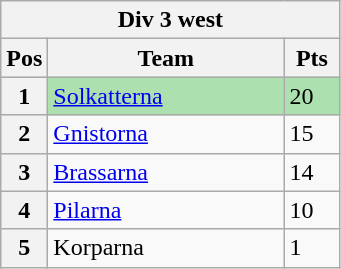<table class="wikitable">
<tr>
<th colspan="3">Div 3 west</th>
</tr>
<tr>
<th width=20>Pos</th>
<th width=150>Team</th>
<th width=30>Pts</th>
</tr>
<tr style="background:#ACE1AF;">
<th>1</th>
<td><a href='#'>Solkatterna</a></td>
<td>20</td>
</tr>
<tr>
<th>2</th>
<td><a href='#'>Gnistorna</a></td>
<td>15</td>
</tr>
<tr>
<th>3</th>
<td><a href='#'>Brassarna</a></td>
<td>14</td>
</tr>
<tr>
<th>4</th>
<td><a href='#'>Pilarna</a></td>
<td>10</td>
</tr>
<tr>
<th>5</th>
<td>Korparna</td>
<td>1</td>
</tr>
</table>
